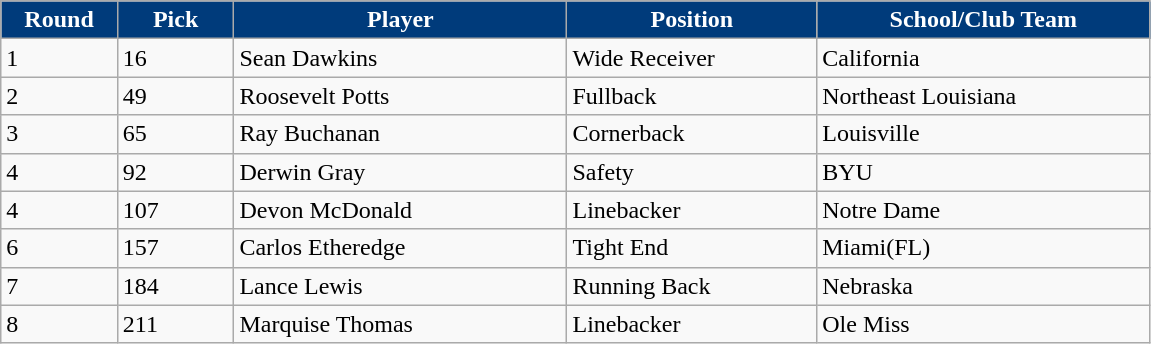<table class="wikitable sortable sortable">
<tr>
<th style="background:#003B7B;color:white;" width="7%">Round</th>
<th style="background:#003B7B;color:white;" width="7%">Pick</th>
<th style="background:#003B7B;color:white;" width="20%">Player</th>
<th style="background:#003B7B;color:white;" width="15%">Position</th>
<th style="background:#003B7B;color:white;" width="20%">School/Club Team</th>
</tr>
<tr>
<td>1</td>
<td>16</td>
<td>Sean Dawkins</td>
<td>Wide Receiver</td>
<td>California</td>
</tr>
<tr>
<td>2</td>
<td>49</td>
<td>Roosevelt Potts</td>
<td>Fullback</td>
<td>Northeast Louisiana</td>
</tr>
<tr>
<td>3</td>
<td>65</td>
<td>Ray Buchanan</td>
<td>Cornerback</td>
<td>Louisville</td>
</tr>
<tr>
<td>4</td>
<td>92</td>
<td>Derwin Gray</td>
<td>Safety</td>
<td>BYU</td>
</tr>
<tr>
<td>4</td>
<td>107</td>
<td>Devon McDonald</td>
<td>Linebacker</td>
<td>Notre Dame</td>
</tr>
<tr>
<td>6</td>
<td>157</td>
<td>Carlos Etheredge</td>
<td>Tight End</td>
<td>Miami(FL)</td>
</tr>
<tr>
<td>7</td>
<td>184</td>
<td>Lance Lewis</td>
<td>Running Back</td>
<td>Nebraska</td>
</tr>
<tr>
<td>8</td>
<td>211</td>
<td>Marquise Thomas</td>
<td>Linebacker</td>
<td>Ole Miss</td>
</tr>
</table>
